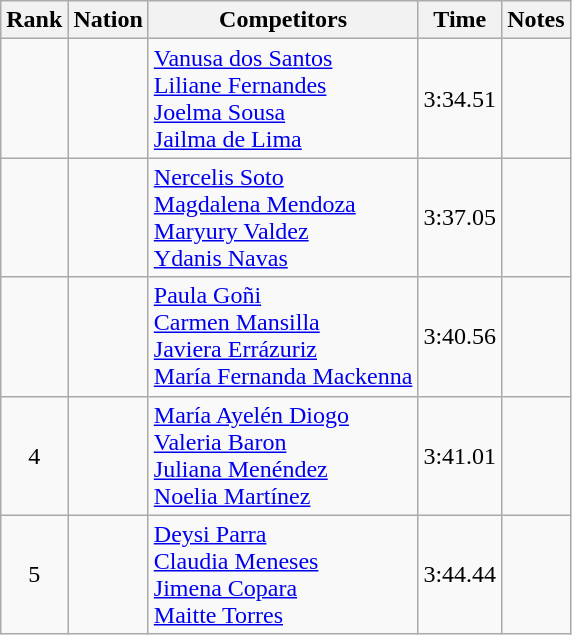<table class="wikitable sortable" style="text-align:center">
<tr>
<th>Rank</th>
<th>Nation</th>
<th>Competitors</th>
<th>Time</th>
<th>Notes</th>
</tr>
<tr>
<td></td>
<td align=left></td>
<td align=left><a href='#'>Vanusa dos Santos</a><br><a href='#'>Liliane Fernandes</a><br><a href='#'>Joelma Sousa</a><br><a href='#'>Jailma de Lima</a></td>
<td>3:34.51</td>
<td></td>
</tr>
<tr>
<td></td>
<td align=left></td>
<td align=left><a href='#'>Nercelis Soto</a><br><a href='#'>Magdalena Mendoza</a><br><a href='#'>Maryury Valdez</a><br><a href='#'>Ydanis Navas</a></td>
<td>3:37.05</td>
<td></td>
</tr>
<tr>
<td></td>
<td align=left></td>
<td align=left><a href='#'>Paula Goñi</a><br><a href='#'>Carmen Mansilla</a><br><a href='#'>Javiera Errázuriz</a><br><a href='#'>María Fernanda Mackenna</a></td>
<td>3:40.56</td>
<td></td>
</tr>
<tr>
<td>4</td>
<td align=left></td>
<td align=left><a href='#'>María Ayelén Diogo</a><br><a href='#'>Valeria Baron</a><br><a href='#'>Juliana Menéndez</a><br><a href='#'>Noelia Martínez</a></td>
<td>3:41.01</td>
<td></td>
</tr>
<tr>
<td>5</td>
<td align=left></td>
<td align=left><a href='#'>Deysi Parra</a><br><a href='#'>Claudia Meneses</a><br><a href='#'>Jimena Copara</a><br><a href='#'>Maitte Torres</a></td>
<td>3:44.44</td>
<td></td>
</tr>
</table>
